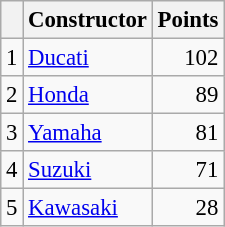<table class="wikitable" style="font-size: 95%;">
<tr>
<th></th>
<th>Constructor</th>
<th>Points</th>
</tr>
<tr>
<td align=center>1</td>
<td> <a href='#'>Ducati</a></td>
<td align=right>102</td>
</tr>
<tr>
<td align=center>2</td>
<td> <a href='#'>Honda</a></td>
<td align=right>89</td>
</tr>
<tr>
<td align=center>3</td>
<td> <a href='#'>Yamaha</a></td>
<td align=right>81</td>
</tr>
<tr>
<td align=center>4</td>
<td> <a href='#'>Suzuki</a></td>
<td align=right>71</td>
</tr>
<tr>
<td align=center>5</td>
<td> <a href='#'>Kawasaki</a></td>
<td align=right>28</td>
</tr>
</table>
